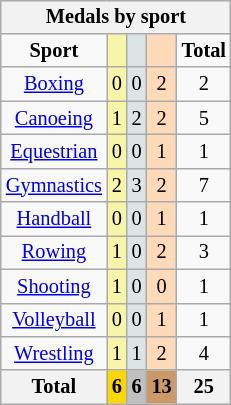<table class="wikitable" style="font-size:85%; float: right;">
<tr style="background:#efefef;">
<th colspan=5><strong>Medals by sport</strong></th>
</tr>
<tr align=center>
<td><strong>Sport</strong></td>
<td bgcolor=#f7f6a8></td>
<td bgcolor=#dce5e5></td>
<td bgcolor=#ffdab9></td>
<td><strong>Total</strong></td>
</tr>
<tr align=center>
<td><a href='#'>Boxing</a></td>
<td style="background:#F7F6A8;">0</td>
<td style="background:#DCE5E5;">0</td>
<td style="background:#FFDAB9;">2</td>
<td>2</td>
</tr>
<tr align=center>
<td><a href='#'>Canoeing</a></td>
<td style="background:#F7F6A8;">1</td>
<td style="background:#DCE5E5;">2</td>
<td style="background:#FFDAB9;">2</td>
<td>5</td>
</tr>
<tr align=center>
<td><a href='#'>Equestrian</a></td>
<td style="background:#F7F6A8;">0</td>
<td style="background:#DCE5E5;">0</td>
<td style="background:#FFDAB9;">1</td>
<td>1</td>
</tr>
<tr align=center>
<td><a href='#'>Gymnastics</a></td>
<td style="background:#F7F6A8;">2</td>
<td style="background:#DCE5E5;">3</td>
<td style="background:#FFDAB9;">2</td>
<td>7</td>
</tr>
<tr align=center>
<td><a href='#'>Handball</a></td>
<td style="background:#F7F6A8;">0</td>
<td style="background:#DCE5E5;">0</td>
<td style="background:#FFDAB9;">1</td>
<td>1</td>
</tr>
<tr align=center>
<td><a href='#'>Rowing</a></td>
<td style="background:#F7F6A8;">1</td>
<td style="background:#DCE5E5;">0</td>
<td style="background:#FFDAB9;">2</td>
<td>3</td>
</tr>
<tr align=center>
<td><a href='#'>Shooting</a></td>
<td style="background:#F7F6A8;">1</td>
<td style="background:#DCE5E5;">0</td>
<td style="background:#FFDAB9;">0</td>
<td>1</td>
</tr>
<tr align=center>
<td><a href='#'>Volleyball</a></td>
<td style="background:#F7F6A8;">0</td>
<td style="background:#DCE5E5;">0</td>
<td style="background:#FFDAB9;">1</td>
<td>1</td>
</tr>
<tr align=center>
<td><a href='#'>Wrestling</a></td>
<td style="background:#F7F6A8;">1</td>
<td style="background:#DCE5E5;">1</td>
<td style="background:#FFDAB9;">2</td>
<td>4</td>
</tr>
<tr align=center>
<th><strong>Total</strong></th>
<th style="background:gold;"><strong>6</strong></th>
<th style="background:silver;"><strong>6</strong></th>
<th style="background:#c96;"><strong>13</strong></th>
<th><strong>25</strong></th>
</tr>
</table>
